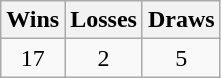<table class="wikitable">
<tr>
<th>Wins</th>
<th>Losses</th>
<th>Draws</th>
</tr>
<tr>
<td align="center">17</td>
<td align="center">2</td>
<td align="center">5</td>
</tr>
</table>
